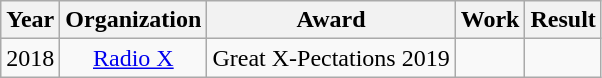<table class="wikitable plainrowheaders" style="text-align:center;">
<tr>
<th>Year</th>
<th>Organization</th>
<th>Award</th>
<th>Work</th>
<th>Result</th>
</tr>
<tr>
<td>2018</td>
<td><a href='#'>Radio X</a></td>
<td>Great X-Pectations 2019</td>
<td></td>
<td></td>
</tr>
</table>
